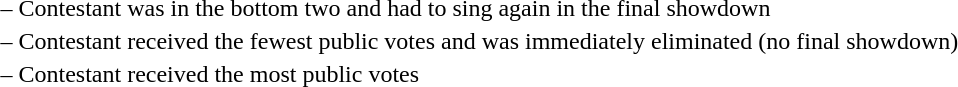<table>
<tr>
<td> –</td>
<td>Contestant was in the bottom two and had to sing again in the final showdown</td>
</tr>
<tr>
<td> –</td>
<td>Contestant received the fewest public votes and was immediately eliminated (no final showdown)</td>
</tr>
<tr>
<td> –</td>
<td>Contestant received the most public votes</td>
</tr>
</table>
